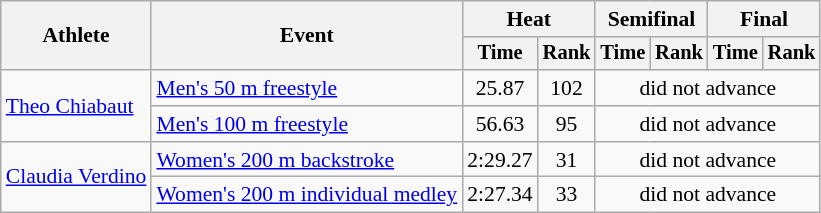<table class=wikitable style="font-size:90%">
<tr>
<th rowspan="2">Athlete</th>
<th rowspan="2">Event</th>
<th colspan="2">Heat</th>
<th colspan="2">Semifinal</th>
<th colspan="2">Final</th>
</tr>
<tr style="font-size:95%">
<th>Time</th>
<th>Rank</th>
<th>Time</th>
<th>Rank</th>
<th>Time</th>
<th>Rank</th>
</tr>
<tr align=center>
<td align=left rowspan=2><a href='#'>Theo Chiabaut</a></td>
<td align=left><a href='#'>Men's 50 m freestyle</a></td>
<td>25.87</td>
<td>102</td>
<td colspan=4>did not advance</td>
</tr>
<tr align=center>
<td align=left><a href='#'>Men's 100 m freestyle</a></td>
<td>56.63</td>
<td>95</td>
<td colspan=4>did not advance</td>
</tr>
<tr align=center>
<td align=left rowspan=2><a href='#'>Claudia Verdino</a></td>
<td align=left><a href='#'>Women's 200 m backstroke</a></td>
<td>2:29.27</td>
<td>31</td>
<td colspan=4>did not advance</td>
</tr>
<tr align=center>
<td align=left><a href='#'>Women's 200 m individual medley</a></td>
<td>2:27.34</td>
<td>33</td>
<td colspan=4>did not advance</td>
</tr>
</table>
